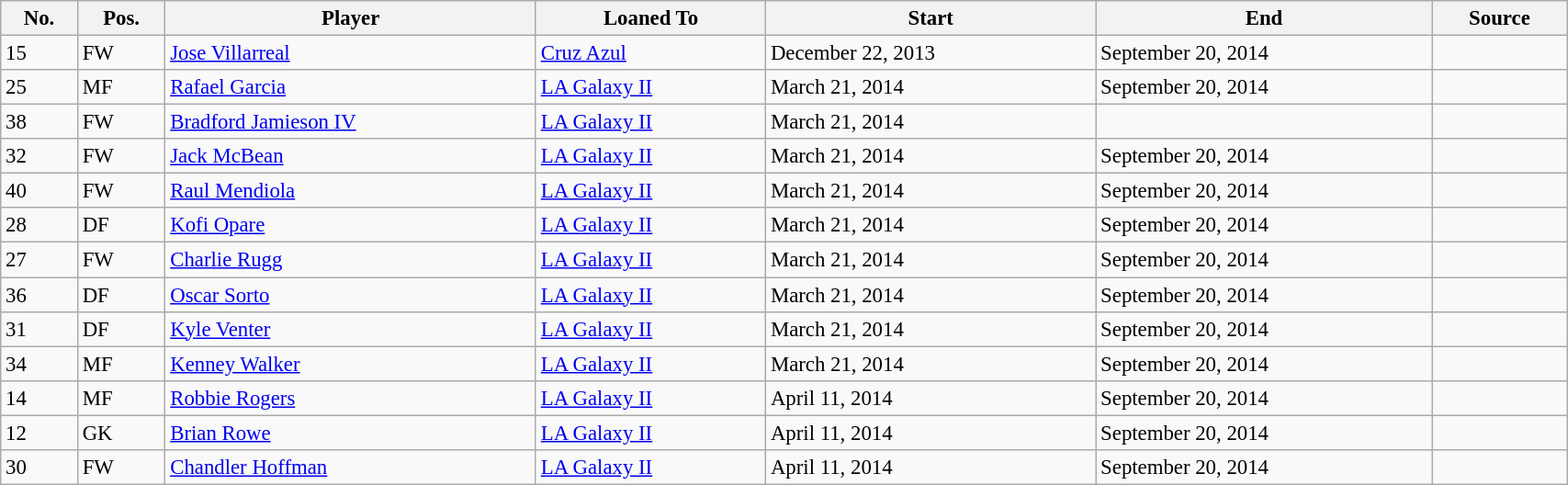<table class="wikitable sortable" style="width:90%; text-align:center; font-size:95%; text-align:left;">
<tr>
<th><strong>No.</strong></th>
<th><strong>Pos.</strong></th>
<th><strong>Player</strong></th>
<th><strong>Loaned To</strong></th>
<th><strong>Start</strong></th>
<th><strong>End</strong></th>
<th><strong>Source</strong></th>
</tr>
<tr>
<td>15</td>
<td>FW</td>
<td> <a href='#'>Jose Villarreal</a></td>
<td> <a href='#'>Cruz Azul</a></td>
<td>December 22, 2013</td>
<td>September 20, 2014</td>
<td align=center></td>
</tr>
<tr>
<td>25</td>
<td>MF</td>
<td> <a href='#'>Rafael Garcia</a></td>
<td> <a href='#'>LA Galaxy II</a></td>
<td>March 21, 2014</td>
<td>September 20, 2014</td>
<td align=center></td>
</tr>
<tr>
<td>38</td>
<td>FW</td>
<td> <a href='#'>Bradford Jamieson IV</a></td>
<td> <a href='#'>LA Galaxy II</a></td>
<td>March 21, 2014</td>
<td></td>
<td align=center></td>
</tr>
<tr>
<td>32</td>
<td>FW</td>
<td> <a href='#'>Jack McBean</a></td>
<td> <a href='#'>LA Galaxy II</a></td>
<td>March 21, 2014</td>
<td>September 20, 2014</td>
<td align=center></td>
</tr>
<tr>
<td>40</td>
<td>FW</td>
<td> <a href='#'>Raul Mendiola</a></td>
<td> <a href='#'>LA Galaxy II</a></td>
<td>March 21, 2014</td>
<td>September 20, 2014</td>
<td align=center></td>
</tr>
<tr>
<td>28</td>
<td>DF</td>
<td> <a href='#'>Kofi Opare</a></td>
<td> <a href='#'>LA Galaxy II</a></td>
<td>March 21, 2014</td>
<td>September 20, 2014</td>
<td align=center></td>
</tr>
<tr>
<td>27</td>
<td>FW</td>
<td> <a href='#'>Charlie Rugg</a></td>
<td> <a href='#'>LA Galaxy II</a></td>
<td>March 21, 2014</td>
<td>September 20, 2014</td>
<td align=center></td>
</tr>
<tr>
<td>36</td>
<td>DF</td>
<td> <a href='#'>Oscar Sorto</a></td>
<td> <a href='#'>LA Galaxy II</a></td>
<td>March 21, 2014</td>
<td>September 20, 2014</td>
<td align=center></td>
</tr>
<tr>
<td>31</td>
<td>DF</td>
<td> <a href='#'>Kyle Venter</a></td>
<td> <a href='#'>LA Galaxy II</a></td>
<td>March 21, 2014</td>
<td>September 20, 2014</td>
<td align=center></td>
</tr>
<tr>
<td>34</td>
<td>MF</td>
<td> <a href='#'>Kenney Walker</a></td>
<td> <a href='#'>LA Galaxy II</a></td>
<td>March 21, 2014</td>
<td>September 20, 2014</td>
<td align=center></td>
</tr>
<tr>
<td>14</td>
<td>MF</td>
<td> <a href='#'>Robbie Rogers</a></td>
<td> <a href='#'>LA Galaxy II</a></td>
<td>April 11, 2014</td>
<td>September 20, 2014</td>
<td align=center></td>
</tr>
<tr>
<td>12</td>
<td>GK</td>
<td> <a href='#'>Brian Rowe</a></td>
<td> <a href='#'>LA Galaxy II</a></td>
<td>April 11, 2014</td>
<td>September 20, 2014</td>
<td align=center></td>
</tr>
<tr>
<td>30</td>
<td>FW</td>
<td> <a href='#'>Chandler Hoffman</a></td>
<td> <a href='#'>LA Galaxy II</a></td>
<td>April 11, 2014</td>
<td>September 20, 2014</td>
<td align=center></td>
</tr>
</table>
